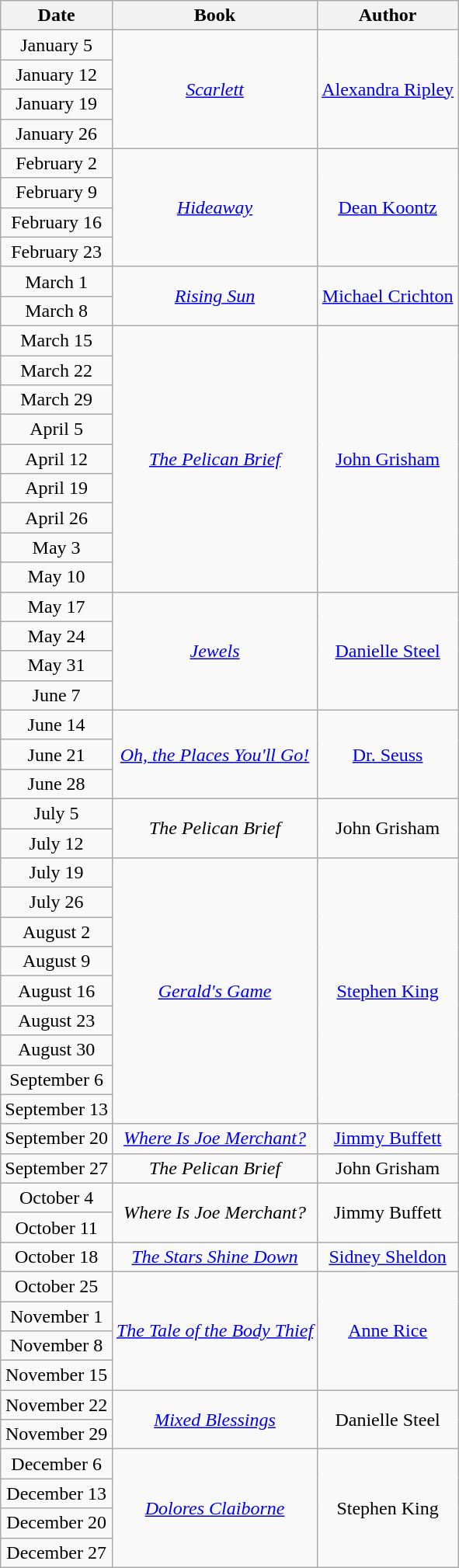<table class="wikitable sortable" style="text-align: center">
<tr>
<th>Date</th>
<th>Book</th>
<th>Author</th>
</tr>
<tr>
<td>January 5</td>
<td rowspan=4><em><a href='#'>Scarlett</a></em></td>
<td rowspan=4><a href='#'>Alexandra Ripley</a></td>
</tr>
<tr>
<td>January 12</td>
</tr>
<tr>
<td>January 19</td>
</tr>
<tr>
<td>January 26</td>
</tr>
<tr>
<td>February 2</td>
<td rowspan=4><em><a href='#'>Hideaway</a></em></td>
<td rowspan=4><a href='#'>Dean Koontz</a></td>
</tr>
<tr>
<td>February 9</td>
</tr>
<tr>
<td>February 16</td>
</tr>
<tr>
<td>February 23</td>
</tr>
<tr>
<td>March 1</td>
<td rowspan=2><em><a href='#'>Rising Sun</a></em></td>
<td rowspan=2><a href='#'>Michael Crichton</a></td>
</tr>
<tr>
<td>March 8</td>
</tr>
<tr>
<td>March 15</td>
<td rowspan=9><em><a href='#'>The Pelican Brief</a></em></td>
<td rowspan=9><a href='#'>John Grisham</a></td>
</tr>
<tr>
<td>March 22</td>
</tr>
<tr>
<td>March 29</td>
</tr>
<tr>
<td>April 5</td>
</tr>
<tr>
<td>April 12</td>
</tr>
<tr>
<td>April 19</td>
</tr>
<tr>
<td>April 26</td>
</tr>
<tr>
<td>May 3</td>
</tr>
<tr>
<td>May 10</td>
</tr>
<tr>
<td>May 17</td>
<td rowspan=4><em><a href='#'>Jewels</a></em></td>
<td rowspan=4><a href='#'>Danielle Steel</a></td>
</tr>
<tr>
<td>May 24</td>
</tr>
<tr>
<td>May 31</td>
</tr>
<tr>
<td>June 7</td>
</tr>
<tr>
<td>June 14</td>
<td rowspan=3><em><a href='#'>Oh, the Places You'll Go!</a></em></td>
<td rowspan=3><a href='#'>Dr. Seuss</a></td>
</tr>
<tr>
<td>June 21</td>
</tr>
<tr>
<td>June 28</td>
</tr>
<tr>
<td>July 5</td>
<td rowspan=2><em>The Pelican Brief</em></td>
<td rowspan=2>John Grisham</td>
</tr>
<tr>
<td>July 12</td>
</tr>
<tr>
<td>July 19</td>
<td rowspan=9><em><a href='#'>Gerald's Game</a></em></td>
<td rowspan=9><a href='#'>Stephen King</a></td>
</tr>
<tr>
<td>July 26</td>
</tr>
<tr>
<td>August 2</td>
</tr>
<tr>
<td>August 9</td>
</tr>
<tr>
<td>August 16</td>
</tr>
<tr>
<td>August 23</td>
</tr>
<tr>
<td>August 30</td>
</tr>
<tr>
<td>September 6</td>
</tr>
<tr>
<td>September 13</td>
</tr>
<tr>
<td>September 20</td>
<td><em><a href='#'>Where Is Joe Merchant?</a></em></td>
<td><a href='#'>Jimmy Buffett</a></td>
</tr>
<tr>
<td>September 27</td>
<td><em>The Pelican Brief</em></td>
<td>John Grisham</td>
</tr>
<tr>
<td>October 4</td>
<td rowspan=2><em>Where Is Joe Merchant?</em></td>
<td rowspan=2>Jimmy Buffett</td>
</tr>
<tr>
<td>October 11</td>
</tr>
<tr>
<td>October 18</td>
<td><em><a href='#'>The Stars Shine Down</a></em></td>
<td><a href='#'>Sidney Sheldon</a></td>
</tr>
<tr>
<td>October 25</td>
<td rowspan=4><em><a href='#'>The Tale of the Body Thief</a></em></td>
<td rowspan=4><a href='#'>Anne Rice</a></td>
</tr>
<tr>
<td>November 1</td>
</tr>
<tr>
<td>November 8</td>
</tr>
<tr>
<td>November 15</td>
</tr>
<tr>
<td>November 22</td>
<td rowspan=2><em><a href='#'>Mixed Blessings</a></em></td>
<td rowspan=2>Danielle Steel</td>
</tr>
<tr>
<td>November 29</td>
</tr>
<tr>
<td>December 6</td>
<td rowspan=4><em><a href='#'>Dolores Claiborne</a></em></td>
<td rowspan=4>Stephen King</td>
</tr>
<tr>
<td>December 13</td>
</tr>
<tr>
<td>December 20</td>
</tr>
<tr>
<td>December 27</td>
</tr>
</table>
